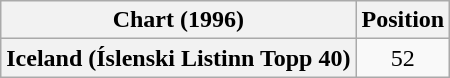<table class="wikitable plainrowheaders" style="text-align:center">
<tr>
<th>Chart (1996)</th>
<th>Position</th>
</tr>
<tr>
<th scope="row">Iceland (Íslenski Listinn Topp 40)</th>
<td>52</td>
</tr>
</table>
